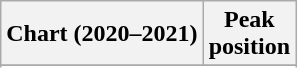<table class="wikitable sortable plainrowheaders">
<tr>
<th>Chart (2020–2021)</th>
<th>Peak<br>position</th>
</tr>
<tr>
</tr>
<tr>
</tr>
<tr>
</tr>
<tr>
</tr>
<tr>
</tr>
</table>
